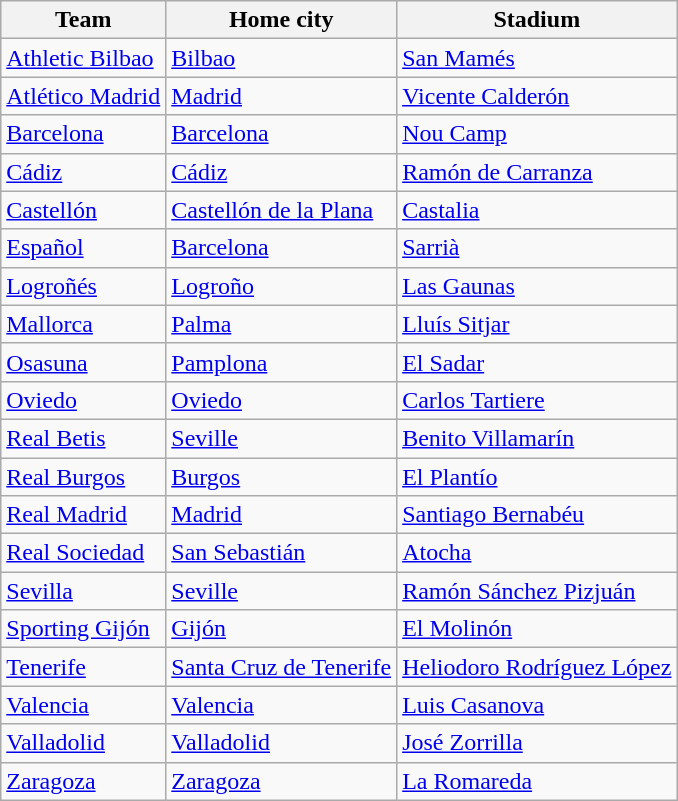<table class="wikitable sortable" style="text-align: left;">
<tr>
<th>Team</th>
<th>Home city</th>
<th>Stadium</th>
</tr>
<tr>
<td><a href='#'>Athletic Bilbao</a></td>
<td><a href='#'>Bilbao</a></td>
<td><a href='#'>San Mamés</a></td>
</tr>
<tr>
<td><a href='#'>Atlético Madrid</a></td>
<td><a href='#'>Madrid</a></td>
<td><a href='#'>Vicente Calderón</a></td>
</tr>
<tr>
<td><a href='#'>Barcelona</a></td>
<td><a href='#'>Barcelona</a></td>
<td><a href='#'>Nou Camp</a></td>
</tr>
<tr>
<td><a href='#'>Cádiz</a></td>
<td><a href='#'>Cádiz</a></td>
<td><a href='#'>Ramón de Carranza</a></td>
</tr>
<tr>
<td><a href='#'>Castellón</a></td>
<td><a href='#'>Castellón de la Plana</a></td>
<td><a href='#'>Castalia</a></td>
</tr>
<tr>
<td><a href='#'>Español</a></td>
<td><a href='#'>Barcelona</a></td>
<td><a href='#'>Sarrià</a></td>
</tr>
<tr>
<td><a href='#'>Logroñés</a></td>
<td><a href='#'>Logroño</a></td>
<td><a href='#'>Las Gaunas</a></td>
</tr>
<tr>
<td><a href='#'>Mallorca</a></td>
<td><a href='#'>Palma</a></td>
<td><a href='#'>Lluís Sitjar</a></td>
</tr>
<tr>
<td><a href='#'>Osasuna</a></td>
<td><a href='#'>Pamplona</a></td>
<td><a href='#'>El Sadar</a></td>
</tr>
<tr>
<td><a href='#'>Oviedo</a></td>
<td><a href='#'>Oviedo</a></td>
<td><a href='#'>Carlos Tartiere</a></td>
</tr>
<tr>
<td><a href='#'>Real Betis</a></td>
<td><a href='#'>Seville</a></td>
<td><a href='#'>Benito Villamarín</a></td>
</tr>
<tr>
<td><a href='#'>Real Burgos</a></td>
<td><a href='#'>Burgos</a></td>
<td><a href='#'>El Plantío</a></td>
</tr>
<tr>
<td><a href='#'>Real Madrid</a></td>
<td><a href='#'>Madrid</a></td>
<td><a href='#'>Santiago Bernabéu</a></td>
</tr>
<tr>
<td><a href='#'>Real Sociedad</a></td>
<td><a href='#'>San Sebastián</a></td>
<td><a href='#'>Atocha</a></td>
</tr>
<tr>
<td><a href='#'>Sevilla</a></td>
<td><a href='#'>Seville</a></td>
<td><a href='#'>Ramón Sánchez Pizjuán</a></td>
</tr>
<tr>
<td><a href='#'>Sporting Gijón</a></td>
<td><a href='#'>Gijón</a></td>
<td><a href='#'>El Molinón</a></td>
</tr>
<tr>
<td><a href='#'>Tenerife</a></td>
<td><a href='#'>Santa Cruz de Tenerife</a></td>
<td><a href='#'>Heliodoro Rodríguez López</a></td>
</tr>
<tr>
<td><a href='#'>Valencia</a></td>
<td><a href='#'>Valencia</a></td>
<td><a href='#'>Luis Casanova</a></td>
</tr>
<tr>
<td><a href='#'>Valladolid</a></td>
<td><a href='#'>Valladolid</a></td>
<td><a href='#'>José Zorrilla</a></td>
</tr>
<tr>
<td><a href='#'>Zaragoza</a></td>
<td><a href='#'>Zaragoza</a></td>
<td><a href='#'>La Romareda</a></td>
</tr>
</table>
